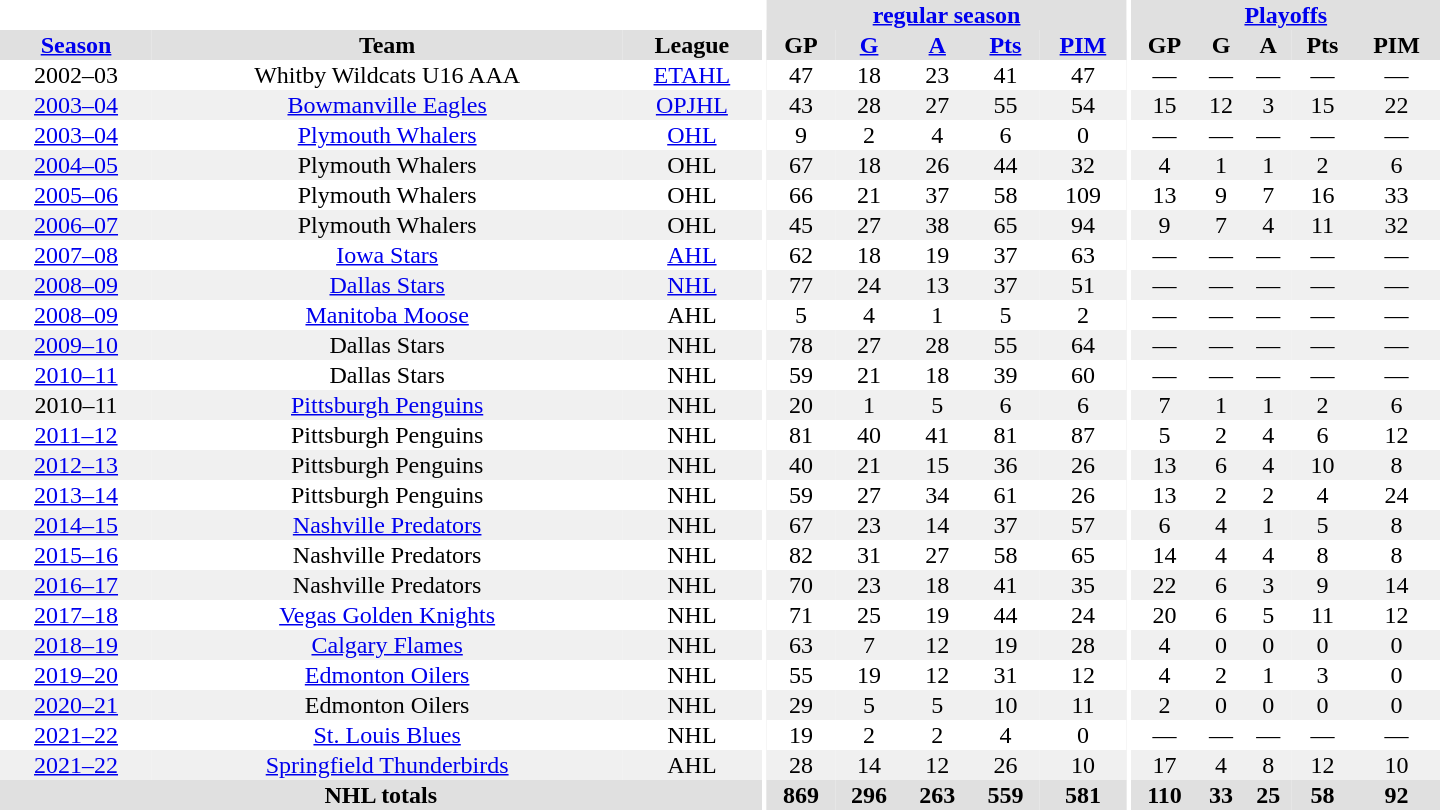<table border="0" cellpadding="1" cellspacing="0" style="text-align:center; width:60em;">
<tr bgcolor="#e0e0e0">
<th colspan="3" bgcolor="#ffffff"></th>
<th rowspan="99" bgcolor="#ffffff"></th>
<th colspan="5"><a href='#'>regular season</a></th>
<th rowspan="99" bgcolor="#ffffff"></th>
<th colspan="5"><a href='#'>Playoffs</a></th>
</tr>
<tr bgcolor="#e0e0e0">
<th><a href='#'>Season</a></th>
<th>Team</th>
<th>League</th>
<th>GP</th>
<th><a href='#'>G</a></th>
<th><a href='#'>A</a></th>
<th><a href='#'>Pts</a></th>
<th><a href='#'>PIM</a></th>
<th>GP</th>
<th>G</th>
<th>A</th>
<th>Pts</th>
<th>PIM</th>
</tr>
<tr>
<td>2002–03</td>
<td>Whitby Wildcats U16 AAA</td>
<td><a href='#'>ETAHL</a></td>
<td>47</td>
<td>18</td>
<td>23</td>
<td>41</td>
<td>47</td>
<td>—</td>
<td>—</td>
<td>—</td>
<td>—</td>
<td>—</td>
</tr>
<tr bgcolor="#f0f0f0">
<td><a href='#'>2003–04</a></td>
<td><a href='#'>Bowmanville Eagles</a></td>
<td><a href='#'>OPJHL</a></td>
<td>43</td>
<td>28</td>
<td>27</td>
<td>55</td>
<td>54</td>
<td>15</td>
<td>12</td>
<td>3</td>
<td>15</td>
<td>22</td>
</tr>
<tr>
<td><a href='#'>2003–04</a></td>
<td><a href='#'>Plymouth Whalers</a></td>
<td><a href='#'>OHL</a></td>
<td>9</td>
<td>2</td>
<td>4</td>
<td>6</td>
<td>0</td>
<td>—</td>
<td>—</td>
<td>—</td>
<td>—</td>
<td>—</td>
</tr>
<tr bgcolor="#f0f0f0">
<td><a href='#'>2004–05</a></td>
<td>Plymouth Whalers</td>
<td>OHL</td>
<td>67</td>
<td>18</td>
<td>26</td>
<td>44</td>
<td>32</td>
<td>4</td>
<td>1</td>
<td>1</td>
<td>2</td>
<td>6</td>
</tr>
<tr>
<td><a href='#'>2005–06</a></td>
<td>Plymouth Whalers</td>
<td>OHL</td>
<td>66</td>
<td>21</td>
<td>37</td>
<td>58</td>
<td>109</td>
<td>13</td>
<td>9</td>
<td>7</td>
<td>16</td>
<td>33</td>
</tr>
<tr bgcolor="#f0f0f0">
<td><a href='#'>2006–07</a></td>
<td>Plymouth Whalers</td>
<td>OHL</td>
<td>45</td>
<td>27</td>
<td>38</td>
<td>65</td>
<td>94</td>
<td>9</td>
<td>7</td>
<td>4</td>
<td>11</td>
<td>32</td>
</tr>
<tr>
<td><a href='#'>2007–08</a></td>
<td><a href='#'>Iowa Stars</a></td>
<td><a href='#'>AHL</a></td>
<td>62</td>
<td>18</td>
<td>19</td>
<td>37</td>
<td>63</td>
<td>—</td>
<td>—</td>
<td>—</td>
<td>—</td>
<td>—</td>
</tr>
<tr bgcolor="#f0f0f0">
<td><a href='#'>2008–09</a></td>
<td><a href='#'>Dallas Stars</a></td>
<td><a href='#'>NHL</a></td>
<td>77</td>
<td>24</td>
<td>13</td>
<td>37</td>
<td>51</td>
<td>—</td>
<td>—</td>
<td>—</td>
<td>—</td>
<td>—</td>
</tr>
<tr>
<td><a href='#'>2008–09</a></td>
<td><a href='#'>Manitoba Moose</a></td>
<td>AHL</td>
<td>5</td>
<td>4</td>
<td>1</td>
<td>5</td>
<td>2</td>
<td>—</td>
<td>—</td>
<td>—</td>
<td>—</td>
<td>—</td>
</tr>
<tr bgcolor="#f0f0f0">
<td><a href='#'>2009–10</a></td>
<td>Dallas Stars</td>
<td>NHL</td>
<td>78</td>
<td>27</td>
<td>28</td>
<td>55</td>
<td>64</td>
<td>—</td>
<td>—</td>
<td>—</td>
<td>—</td>
<td>—</td>
</tr>
<tr>
<td><a href='#'>2010–11</a></td>
<td>Dallas Stars</td>
<td>NHL</td>
<td>59</td>
<td>21</td>
<td>18</td>
<td>39</td>
<td>60</td>
<td>—</td>
<td>—</td>
<td>—</td>
<td>—</td>
<td>—</td>
</tr>
<tr bgcolor="#f0f0f0">
<td>2010–11</td>
<td><a href='#'>Pittsburgh Penguins</a></td>
<td>NHL</td>
<td>20</td>
<td>1</td>
<td>5</td>
<td>6</td>
<td>6</td>
<td>7</td>
<td>1</td>
<td>1</td>
<td>2</td>
<td>6</td>
</tr>
<tr>
<td><a href='#'>2011–12</a></td>
<td>Pittsburgh Penguins</td>
<td>NHL</td>
<td>81</td>
<td>40</td>
<td>41</td>
<td>81</td>
<td>87</td>
<td>5</td>
<td>2</td>
<td>4</td>
<td>6</td>
<td>12</td>
</tr>
<tr bgcolor="#f0f0f0">
<td><a href='#'>2012–13</a></td>
<td>Pittsburgh Penguins</td>
<td>NHL</td>
<td>40</td>
<td>21</td>
<td>15</td>
<td>36</td>
<td>26</td>
<td>13</td>
<td>6</td>
<td>4</td>
<td>10</td>
<td>8</td>
</tr>
<tr>
<td><a href='#'>2013–14</a></td>
<td>Pittsburgh Penguins</td>
<td>NHL</td>
<td>59</td>
<td>27</td>
<td>34</td>
<td>61</td>
<td>26</td>
<td>13</td>
<td>2</td>
<td>2</td>
<td>4</td>
<td>24</td>
</tr>
<tr bgcolor="#f0f0f0">
<td><a href='#'>2014–15</a></td>
<td><a href='#'>Nashville Predators</a></td>
<td>NHL</td>
<td>67</td>
<td>23</td>
<td>14</td>
<td>37</td>
<td>57</td>
<td>6</td>
<td>4</td>
<td>1</td>
<td>5</td>
<td>8</td>
</tr>
<tr>
<td><a href='#'>2015–16</a></td>
<td>Nashville Predators</td>
<td>NHL</td>
<td>82</td>
<td>31</td>
<td>27</td>
<td>58</td>
<td>65</td>
<td>14</td>
<td>4</td>
<td>4</td>
<td>8</td>
<td>8</td>
</tr>
<tr bgcolor="#f0f0f0">
<td><a href='#'>2016–17</a></td>
<td>Nashville Predators</td>
<td>NHL</td>
<td>70</td>
<td>23</td>
<td>18</td>
<td>41</td>
<td>35</td>
<td>22</td>
<td>6</td>
<td>3</td>
<td>9</td>
<td>14</td>
</tr>
<tr>
<td><a href='#'>2017–18</a></td>
<td><a href='#'>Vegas Golden Knights</a></td>
<td>NHL</td>
<td>71</td>
<td>25</td>
<td>19</td>
<td>44</td>
<td>24</td>
<td>20</td>
<td>6</td>
<td>5</td>
<td>11</td>
<td>12</td>
</tr>
<tr bgcolor="#f0f0f0">
<td><a href='#'>2018–19</a></td>
<td><a href='#'>Calgary Flames</a></td>
<td>NHL</td>
<td>63</td>
<td>7</td>
<td>12</td>
<td>19</td>
<td>28</td>
<td>4</td>
<td>0</td>
<td>0</td>
<td>0</td>
<td>0</td>
</tr>
<tr>
<td><a href='#'>2019–20</a></td>
<td><a href='#'>Edmonton Oilers</a></td>
<td>NHL</td>
<td>55</td>
<td>19</td>
<td>12</td>
<td>31</td>
<td>12</td>
<td>4</td>
<td>2</td>
<td>1</td>
<td>3</td>
<td>0</td>
</tr>
<tr bgcolor="#f0f0f0">
<td><a href='#'>2020–21</a></td>
<td>Edmonton Oilers</td>
<td>NHL</td>
<td>29</td>
<td>5</td>
<td>5</td>
<td>10</td>
<td>11</td>
<td>2</td>
<td>0</td>
<td>0</td>
<td>0</td>
<td>0</td>
</tr>
<tr>
<td><a href='#'>2021–22</a></td>
<td><a href='#'>St. Louis Blues</a></td>
<td>NHL</td>
<td>19</td>
<td>2</td>
<td>2</td>
<td>4</td>
<td>0</td>
<td>—</td>
<td>—</td>
<td>—</td>
<td>—</td>
<td>—</td>
</tr>
<tr bgcolor="#f0f0f0">
<td><a href='#'>2021–22</a></td>
<td><a href='#'>Springfield Thunderbirds</a></td>
<td>AHL</td>
<td>28</td>
<td>14</td>
<td>12</td>
<td>26</td>
<td>10</td>
<td>17</td>
<td>4</td>
<td>8</td>
<td>12</td>
<td>10</td>
</tr>
<tr bgcolor="#e0e0e0">
<th colspan="3">NHL totals</th>
<th>869</th>
<th>296</th>
<th>263</th>
<th>559</th>
<th>581</th>
<th>110</th>
<th>33</th>
<th>25</th>
<th>58</th>
<th>92</th>
</tr>
</table>
